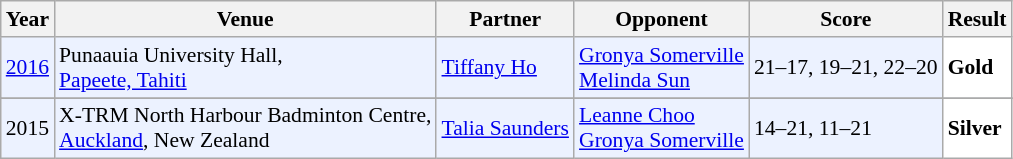<table class="sortable wikitable" style="font-size: 90%;">
<tr>
<th>Year</th>
<th>Venue</th>
<th>Partner</th>
<th>Opponent</th>
<th>Score</th>
<th>Result</th>
</tr>
<tr style="background:#ECF2FF">
<td align="center"><a href='#'>2016</a></td>
<td align="left">Punaauia University Hall,<br><a href='#'>Papeete, Tahiti</a></td>
<td align="left"> <a href='#'>Tiffany Ho</a></td>
<td align="left"> <a href='#'>Gronya Somerville</a> <br>  <a href='#'>Melinda Sun</a></td>
<td align="left">21–17, 19–21, 22–20</td>
<td style="text-align:left; background:white"> <strong>Gold</strong></td>
</tr>
<tr>
</tr>
<tr style="background:#ECF2FF">
<td align="center">2015</td>
<td align="left">X-TRM North Harbour Badminton Centre,<br><a href='#'>Auckland</a>, New Zealand</td>
<td align="left"> <a href='#'>Talia Saunders</a></td>
<td align="left"> <a href='#'>Leanne Choo</a> <br>  <a href='#'>Gronya Somerville</a></td>
<td align="left">14–21, 11–21</td>
<td style="text-align:left; background:white"> <strong>Silver</strong></td>
</tr>
</table>
